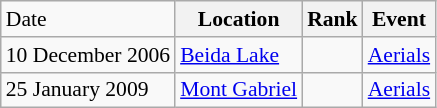<table class="wikitable sortable" style="font-size:90%" style="text-align:center">
<tr>
<td>Date</td>
<th>Location</th>
<th>Rank</th>
<th>Event</th>
</tr>
<tr>
<td>10 December 2006</td>
<td><a href='#'>Beida Lake</a></td>
<td></td>
<td><a href='#'>Aerials</a></td>
</tr>
<tr>
<td>25 January 2009</td>
<td><a href='#'>Mont Gabriel</a></td>
<td></td>
<td><a href='#'>Aerials</a></td>
</tr>
</table>
